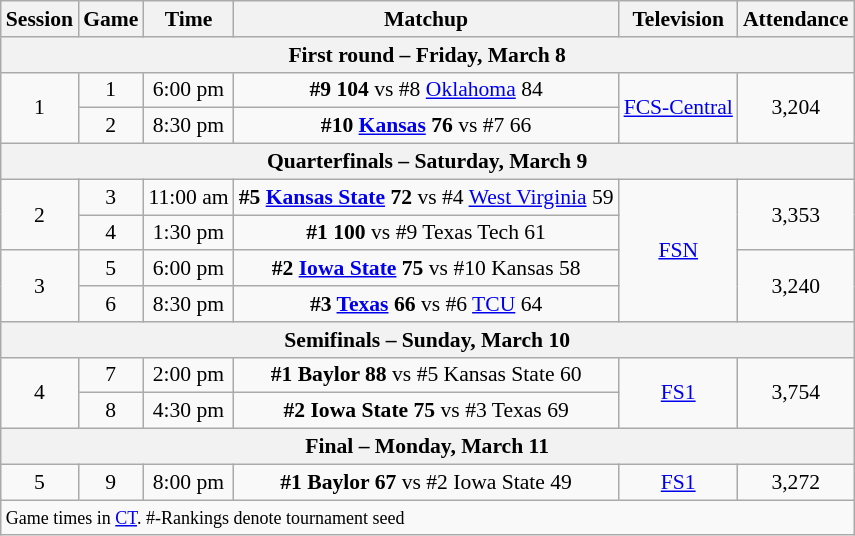<table class="wikitable" style="white-space:nowrap; font-size:90%;text-align:center">
<tr>
<th>Session</th>
<th>Game</th>
<th>Time</th>
<th>Matchup</th>
<th>Television</th>
<th>Attendance</th>
</tr>
<tr>
<th colspan=6>First round – Friday, March 8</th>
</tr>
<tr>
<td rowspan=2>1</td>
<td>1</td>
<td>6:00 pm</td>
<td><strong>#9  104</strong> vs #8 <a href='#'>Oklahoma</a> 84</td>
<td rowspan=2><a href='#'>FCS-Central</a></td>
<td rowspan=2>3,204</td>
</tr>
<tr>
<td>2</td>
<td>8:30 pm</td>
<td><strong>#10 <a href='#'>Kansas</a> 76</strong> vs #7  66</td>
</tr>
<tr>
<th colspan=6>Quarterfinals – Saturday, March 9</th>
</tr>
<tr>
<td rowspan=2>2</td>
<td>3</td>
<td>11:00 am</td>
<td><strong>#5 <a href='#'>Kansas State</a> 72</strong> vs #4 <a href='#'>West Virginia</a> 59</td>
<td rowspan=4><a href='#'>FSN</a></td>
<td rowspan=2>3,353</td>
</tr>
<tr>
<td>4</td>
<td>1:30 pm</td>
<td><strong>#1  100</strong> vs #9 Texas Tech 61</td>
</tr>
<tr>
<td rowspan=2>3</td>
<td>5</td>
<td>6:00 pm</td>
<td><strong>#2 <a href='#'>Iowa State</a> 75</strong> vs #10 Kansas 58</td>
<td rowspan=2>3,240</td>
</tr>
<tr>
<td>6</td>
<td>8:30 pm</td>
<td><strong>#3 <a href='#'>Texas</a> 66</strong> vs #6 <a href='#'>TCU</a> 64</td>
</tr>
<tr>
<th colspan=6>Semifinals – Sunday, March 10</th>
</tr>
<tr>
<td rowspan=2>4</td>
<td>7</td>
<td>2:00 pm</td>
<td><strong>#1 Baylor 88</strong> vs #5 Kansas State 60</td>
<td rowspan=2><a href='#'>FS1</a></td>
<td rowspan=2>3,754</td>
</tr>
<tr>
<td>8</td>
<td>4:30 pm</td>
<td><strong>#2 Iowa State 75</strong> vs #3 Texas 69</td>
</tr>
<tr>
<th colspan=6>Final – Monday, March 11</th>
</tr>
<tr>
<td>5</td>
<td>9</td>
<td>8:00 pm</td>
<td><strong>#1 Baylor 67</strong> vs #2 Iowa State 49</td>
<td><a href='#'>FS1</a></td>
<td>3,272</td>
</tr>
<tr align=left>
<td colspan=6><small>Game times in <a href='#'>CT</a>. #-Rankings denote tournament seed</small></td>
</tr>
</table>
